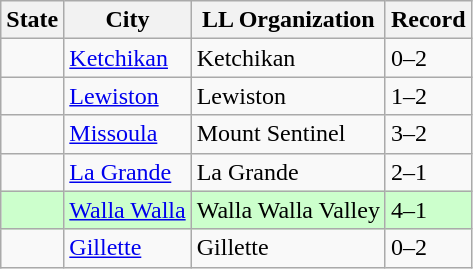<table class="wikitable">
<tr>
<th>State</th>
<th>City</th>
<th>LL Organization</th>
<th>Record</th>
</tr>
<tr>
<td><strong></strong></td>
<td><a href='#'>Ketchikan</a></td>
<td>Ketchikan</td>
<td>0–2</td>
</tr>
<tr>
<td><strong></strong></td>
<td><a href='#'>Lewiston</a></td>
<td>Lewiston</td>
<td>1–2</td>
</tr>
<tr>
<td><strong></strong></td>
<td><a href='#'>Missoula</a></td>
<td>Mount Sentinel</td>
<td>3–2</td>
</tr>
<tr>
<td><strong></strong></td>
<td><a href='#'>La Grande</a></td>
<td>La Grande</td>
<td>2–1</td>
</tr>
<tr bgcolor="ccffcc">
<td><strong></strong></td>
<td><a href='#'>Walla Walla</a></td>
<td>Walla Walla Valley</td>
<td>4–1</td>
</tr>
<tr>
<td><strong></strong></td>
<td><a href='#'>Gillette</a></td>
<td>Gillette</td>
<td>0–2</td>
</tr>
</table>
